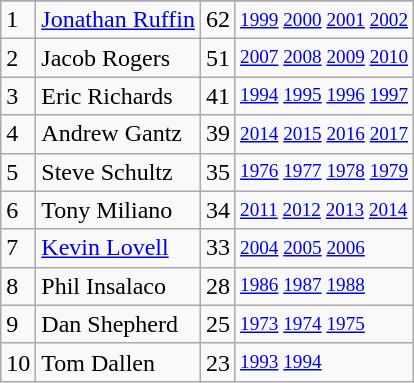<table class="wikitable">
<tr>
</tr>
<tr>
<td>1</td>
<td><a href='#'>Jonathan Ruffin</a></td>
<td>62</td>
<td style="font-size:80%;"><a href='#'>1999</a> <a href='#'>2000</a> <a href='#'>2001</a> <a href='#'>2002</a></td>
</tr>
<tr>
<td>2</td>
<td>Jacob Rogers</td>
<td>51</td>
<td style="font-size:80%;"><a href='#'>2007</a> <a href='#'>2008</a> <a href='#'>2009</a> <a href='#'>2010</a></td>
</tr>
<tr>
<td>3</td>
<td>Eric Richards</td>
<td>41</td>
<td style="font-size:80%;"><a href='#'>1994</a> <a href='#'>1995</a> <a href='#'>1996</a> <a href='#'>1997</a></td>
</tr>
<tr>
<td>4</td>
<td>Andrew Gantz</td>
<td>39</td>
<td style="font-size:80%;"><a href='#'>2014</a> <a href='#'>2015</a> <a href='#'>2016</a> <a href='#'>2017</a></td>
</tr>
<tr>
<td>5</td>
<td>Steve Schultz</td>
<td>35</td>
<td style="font-size:80%;"><a href='#'>1976</a> <a href='#'>1977</a> <a href='#'>1978</a> <a href='#'>1979</a></td>
</tr>
<tr>
<td>6</td>
<td>Tony Miliano</td>
<td>34</td>
<td style="font-size:80%;"><a href='#'>2011</a> <a href='#'>2012</a> <a href='#'>2013</a> <a href='#'>2014</a></td>
</tr>
<tr>
<td>7</td>
<td><a href='#'>Kevin Lovell</a></td>
<td>33</td>
<td style="font-size:80%;"><a href='#'>2004</a> <a href='#'>2005</a> <a href='#'>2006</a></td>
</tr>
<tr>
<td>8</td>
<td>Phil Insalaco</td>
<td>28</td>
<td style="font-size:80%;"><a href='#'>1986</a> <a href='#'>1987</a> <a href='#'>1988</a></td>
</tr>
<tr>
<td>9</td>
<td>Dan Shepherd</td>
<td>25</td>
<td style="font-size:80%;"><a href='#'>1973</a> <a href='#'>1974</a> <a href='#'>1975</a></td>
</tr>
<tr>
<td>10</td>
<td>Tom Dallen</td>
<td>23</td>
<td style="font-size:80%;"><a href='#'>1993</a> <a href='#'>1994</a></td>
</tr>
</table>
